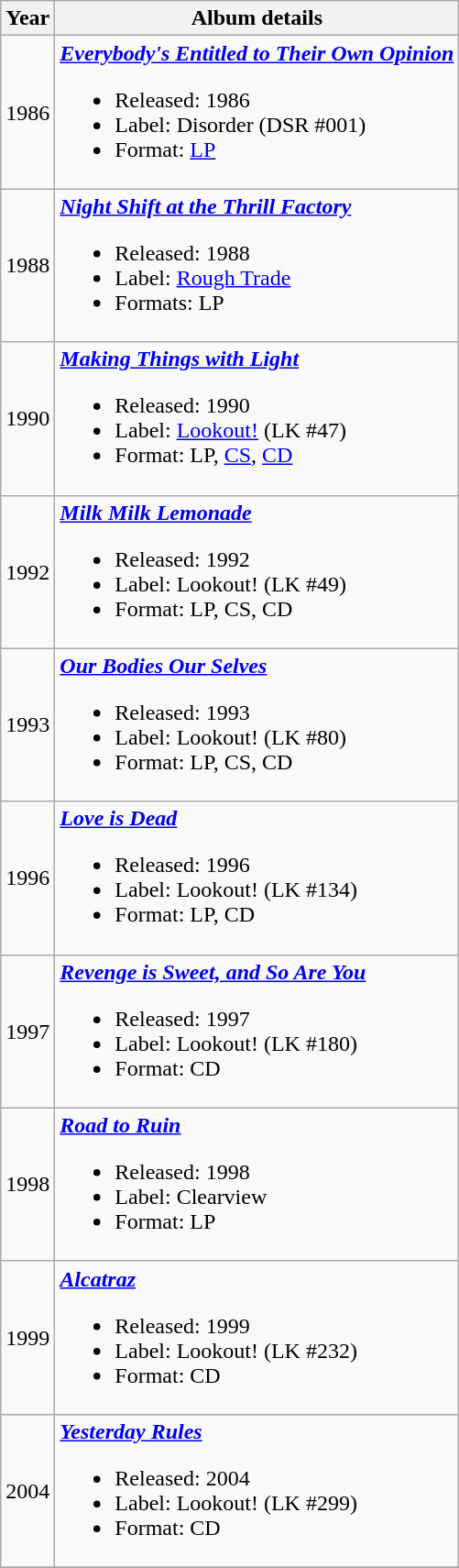<table class ="wikitable">
<tr>
<th>Year</th>
<th>Album details</th>
</tr>
<tr>
<td>1986</td>
<td><strong><em><a href='#'>Everybody's Entitled to Their Own Opinion</a></em></strong><br><ul><li>Released: 1986</li><li>Label: Disorder (DSR #001)</li><li>Format: <a href='#'>LP</a></li></ul></td>
</tr>
<tr>
<td>1988</td>
<td><strong><em><a href='#'>Night Shift at the Thrill Factory</a></em></strong><br><ul><li>Released: 1988</li><li>Label: <a href='#'>Rough Trade</a></li><li>Formats: LP</li></ul></td>
</tr>
<tr>
<td>1990</td>
<td><strong><em><a href='#'>Making Things with Light</a></em></strong><br><ul><li>Released: 1990</li><li>Label: <a href='#'>Lookout!</a> (LK #47)</li><li>Format: LP, <a href='#'>CS</a>, <a href='#'>CD</a></li></ul></td>
</tr>
<tr>
<td>1992</td>
<td><strong><em><a href='#'>Milk Milk Lemonade</a></em></strong><br><ul><li>Released: 1992</li><li>Label: Lookout! (LK #49)</li><li>Format: LP, CS, CD</li></ul></td>
</tr>
<tr>
<td>1993</td>
<td><strong><em><a href='#'>Our Bodies Our Selves</a></em></strong><br><ul><li>Released: 1993</li><li>Label: Lookout! (LK #80)</li><li>Format: LP, CS, CD</li></ul></td>
</tr>
<tr>
<td>1996</td>
<td><strong><em><a href='#'>Love is Dead</a></em></strong><br><ul><li>Released: 1996</li><li>Label: Lookout! (LK #134)</li><li>Format: LP, CD</li></ul></td>
</tr>
<tr>
<td>1997</td>
<td><strong><em><a href='#'>Revenge is Sweet, and So Are You</a></em></strong><br><ul><li>Released: 1997</li><li>Label: Lookout! (LK #180)</li><li>Format: CD</li></ul></td>
</tr>
<tr>
<td>1998</td>
<td><strong><em><a href='#'>Road to Ruin</a></em></strong><br><ul><li>Released: 1998</li><li>Label: Clearview</li><li>Format: LP</li></ul></td>
</tr>
<tr>
<td>1999</td>
<td><strong><em><a href='#'>Alcatraz</a></em></strong><br><ul><li>Released: 1999</li><li>Label: Lookout! (LK #232)</li><li>Format: CD</li></ul></td>
</tr>
<tr>
<td>2004</td>
<td><strong><em><a href='#'>Yesterday Rules</a></em></strong><br><ul><li>Released: 2004</li><li>Label: Lookout! (LK #299)</li><li>Format: CD</li></ul></td>
</tr>
<tr>
</tr>
</table>
